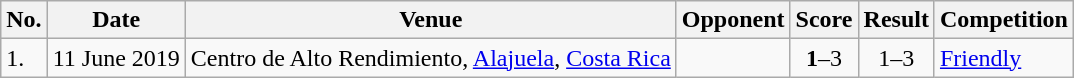<table class="wikitable" style="font-size:100%;">
<tr>
<th>No.</th>
<th>Date</th>
<th>Venue</th>
<th>Opponent</th>
<th>Score</th>
<th>Result</th>
<th>Competition</th>
</tr>
<tr>
<td>1.</td>
<td>11 June 2019</td>
<td>Centro de Alto Rendimiento, <a href='#'>Alajuela</a>, <a href='#'>Costa Rica</a></td>
<td></td>
<td align=center><strong>1</strong>–3</td>
<td align=center>1–3</td>
<td><a href='#'>Friendly</a></td>
</tr>
</table>
